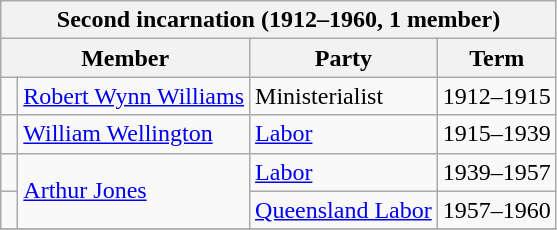<table class="wikitable">
<tr>
<th colspan="4">Second incarnation (1912–1960, 1 member)</th>
</tr>
<tr>
<th colspan="2">Member</th>
<th>Party</th>
<th>Term</th>
</tr>
<tr>
<td> </td>
<td><a href='#'>Robert Wynn Williams</a></td>
<td>Ministerialist</td>
<td>1912–1915</td>
</tr>
<tr>
<td> </td>
<td><a href='#'>William Wellington</a></td>
<td><a href='#'>Labor</a></td>
<td>1915–1939</td>
</tr>
<tr>
<td> </td>
<td rowspan="2"><a href='#'>Arthur Jones</a></td>
<td><a href='#'>Labor</a></td>
<td>1939–1957</td>
</tr>
<tr>
<td> </td>
<td><a href='#'>Queensland Labor</a></td>
<td>1957–1960</td>
</tr>
<tr>
</tr>
</table>
